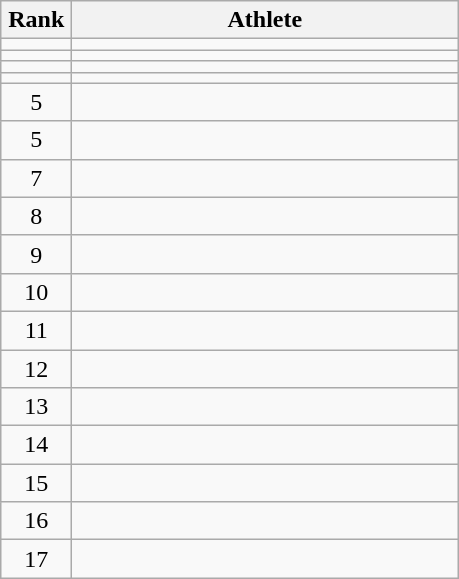<table class="wikitable" style="text-align: center;">
<tr>
<th width=40>Rank</th>
<th width=250>Athlete</th>
</tr>
<tr>
<td></td>
<td align="left"></td>
</tr>
<tr>
<td></td>
<td align="left"></td>
</tr>
<tr>
<td></td>
<td align="left"></td>
</tr>
<tr>
<td></td>
<td align="left"></td>
</tr>
<tr>
<td>5</td>
<td align="left"></td>
</tr>
<tr>
<td>5</td>
<td align="left"></td>
</tr>
<tr>
<td>7</td>
<td align="left"></td>
</tr>
<tr>
<td>8</td>
<td align="left"></td>
</tr>
<tr>
<td>9</td>
<td align="left"></td>
</tr>
<tr>
<td>10</td>
<td align="left"></td>
</tr>
<tr>
<td>11</td>
<td align="left"></td>
</tr>
<tr>
<td>12</td>
<td align="left"></td>
</tr>
<tr>
<td>13</td>
<td align="left"></td>
</tr>
<tr>
<td>14</td>
<td align="left"></td>
</tr>
<tr>
<td>15</td>
<td align="left"></td>
</tr>
<tr>
<td>16</td>
<td align="left"></td>
</tr>
<tr>
<td>17</td>
<td align="left"></td>
</tr>
</table>
